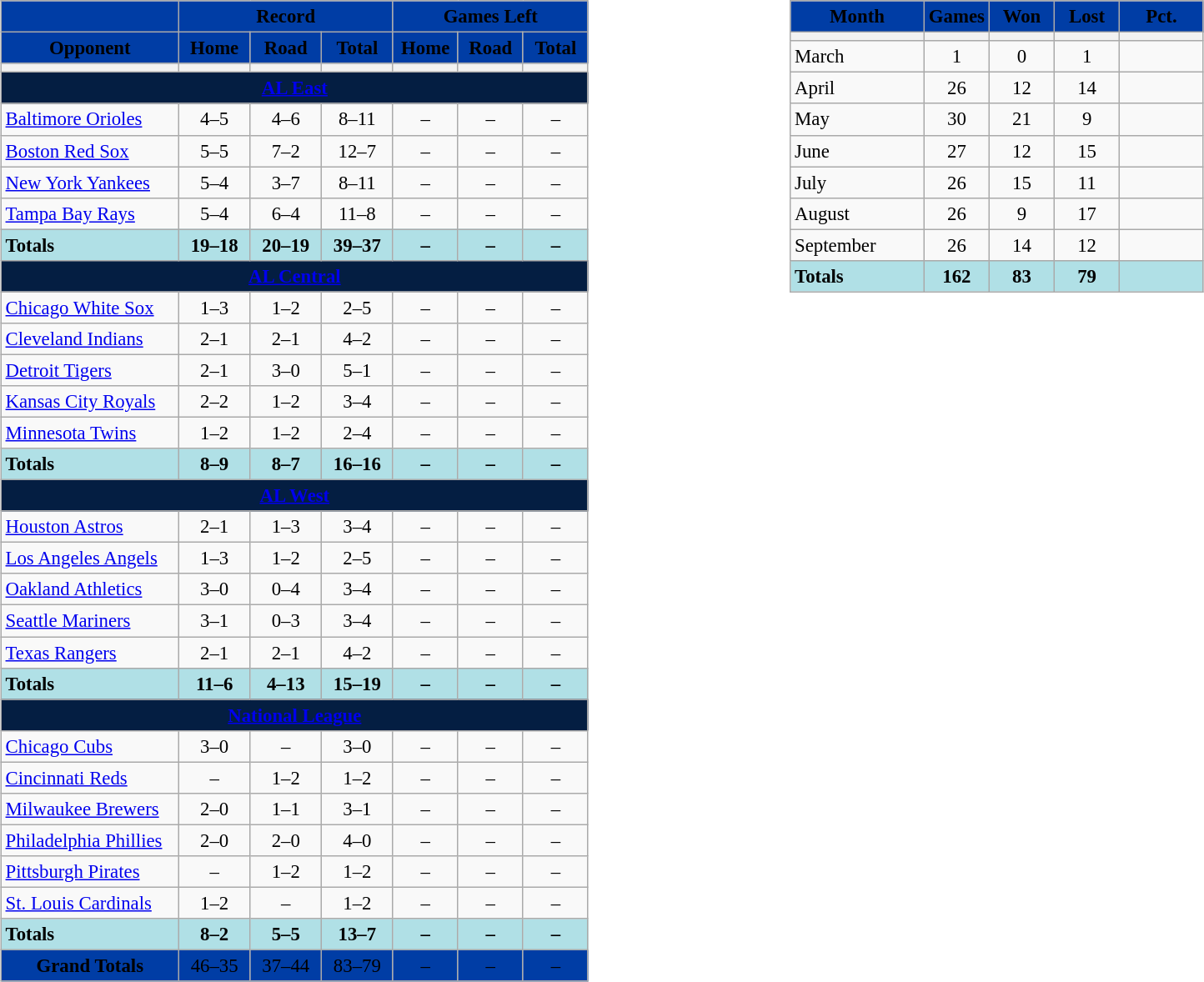<table style="width:100%;">
<tr>
<td style="width:50%; vertical-align:top;"><br><table class="wikitable" style="font-size: 95%; text-align: center;">
<tr>
<th style="background:#003DA5;" color:white;"></th>
<th colspan=3 style=background:#003DA5; color:white;"><span>Record</span></th>
<th colspan=3 style=background:#003DA5; color:white;"><span>Games Left</span></th>
</tr>
<tr>
<th ! style="background:#003DA5;" color:white;"><span>Opponent</span></th>
<th ! style="background:#003DA5;" color:white;"><span>Home</span></th>
<th ! style="background:#003DA5;" color:white;"><span>Road</span></th>
<th ! style="background:#003DA5;" color:white;"><span>Total</span></th>
<th ! style="background:#003DA5;" color:white;"><span>Home</span></th>
<th ! style="background:#003DA5;" color:white;"><span>Road</span></th>
<th ! style="background:#003DA5;" color:white;"><span>Total</span></th>
</tr>
<tr>
<th width=135></th>
<th width=50></th>
<th width=50></th>
<th width=50></th>
<th width=45></th>
<th width=45></th>
<th width=45></th>
</tr>
<tr>
<td colspan="11"  style="text-align:center; background:#041E42;" color:white;><strong><a href='#'><span>AL East</span></a></strong></td>
</tr>
<tr>
<td style="text-align:left;"><a href='#'>Baltimore Orioles</a></td>
<td>4–5</td>
<td>4–6</td>
<td>8–11</td>
<td>–</td>
<td>–</td>
<td>–</td>
</tr>
<tr>
<td style="text-align:left;"><a href='#'>Boston Red Sox</a></td>
<td>5–5</td>
<td>7–2</td>
<td>12–7</td>
<td>–</td>
<td>–</td>
<td>–</td>
</tr>
<tr>
<td style="text-align:left;"><a href='#'>New York Yankees</a></td>
<td>5–4</td>
<td>3–7</td>
<td>8–11</td>
<td>–</td>
<td>–</td>
<td>–</td>
</tr>
<tr>
<td style="text-align:left;"><a href='#'>Tampa Bay Rays</a></td>
<td>5–4</td>
<td>6–4</td>
<td>11–8</td>
<td>–</td>
<td>–</td>
<td>–</td>
</tr>
<tr style="font-weight:bold; background:powderblue;">
<td style="text-align:left;">Totals</td>
<td>19–18</td>
<td>20–19</td>
<td>39–37</td>
<td>–</td>
<td>–</td>
<td>–</td>
</tr>
<tr>
<td colspan="11"  style="text-align:center; background:#041E42;" color:white;><strong><a href='#'><span>AL Central</span></a></strong></td>
</tr>
<tr>
<td style="text-align:left;"><a href='#'>Chicago White Sox</a></td>
<td>1–3</td>
<td>1–2</td>
<td>2–5</td>
<td>–</td>
<td>–</td>
<td>–</td>
</tr>
<tr>
<td style="text-align:left;"><a href='#'>Cleveland Indians</a></td>
<td>2–1</td>
<td>2–1</td>
<td>4–2</td>
<td>–</td>
<td>–</td>
<td>–</td>
</tr>
<tr>
<td style="text-align:left;"><a href='#'>Detroit Tigers</a></td>
<td>2–1</td>
<td>3–0</td>
<td>5–1</td>
<td>–</td>
<td>–</td>
<td>–</td>
</tr>
<tr>
<td style="text-align:left;"><a href='#'>Kansas City Royals</a></td>
<td>2–2</td>
<td>1–2</td>
<td>3–4</td>
<td>–</td>
<td>–</td>
<td>–</td>
</tr>
<tr>
<td style="text-align:left;"><a href='#'>Minnesota Twins</a></td>
<td>1–2</td>
<td>1–2</td>
<td>2–4</td>
<td>–</td>
<td>–</td>
<td>–</td>
</tr>
<tr style="font-weight:bold; background:powderblue;">
<td style="text-align:left;">Totals</td>
<td>8–9</td>
<td>8–7</td>
<td>16–16</td>
<td>–</td>
<td>–</td>
<td>–</td>
</tr>
<tr>
<td colspan="11"  style="text-align:center; background:#041E42;" color:white;><strong><a href='#'><span>AL West</span></a></strong></td>
</tr>
<tr>
<td style="text-align:left;"><a href='#'>Houston Astros</a></td>
<td>2–1</td>
<td>1–3</td>
<td>3–4</td>
<td>–</td>
<td>–</td>
<td>–</td>
</tr>
<tr>
<td style="text-align:left;"><a href='#'>Los Angeles Angels</a></td>
<td>1–3</td>
<td>1–2</td>
<td>2–5</td>
<td>–</td>
<td>–</td>
<td>–</td>
</tr>
<tr>
<td style="text-align:left;"><a href='#'>Oakland Athletics</a></td>
<td>3–0</td>
<td>0–4</td>
<td>3–4</td>
<td>–</td>
<td>–</td>
<td>–</td>
</tr>
<tr>
<td style="text-align:left;"><a href='#'>Seattle Mariners</a></td>
<td>3–1</td>
<td>0–3</td>
<td>3–4</td>
<td>–</td>
<td>–</td>
<td>–</td>
</tr>
<tr>
<td style="text-align:left;"><a href='#'>Texas Rangers</a></td>
<td>2–1</td>
<td>2–1</td>
<td>4–2</td>
<td>–</td>
<td>–</td>
<td>–</td>
</tr>
<tr style="font-weight:bold; background:powderblue;">
<td style="text-align:left;">Totals</td>
<td>11–6</td>
<td>4–13</td>
<td>15–19</td>
<td>–</td>
<td>–</td>
<td>–</td>
</tr>
<tr>
<td colspan="11"  style="text-align:center; background:#041E42;" color:white;><strong><a href='#'><span>National League</span></a></strong></td>
</tr>
<tr>
<td style="text-align:left;"><a href='#'>Chicago Cubs</a></td>
<td>3–0</td>
<td>–</td>
<td>3–0</td>
<td>–</td>
<td>–</td>
<td>–</td>
</tr>
<tr>
<td style="text-align:left;"><a href='#'>Cincinnati Reds</a></td>
<td>–</td>
<td>1–2</td>
<td>1–2</td>
<td>–</td>
<td>–</td>
<td>–</td>
</tr>
<tr>
<td style="text-align:left;"><a href='#'>Milwaukee Brewers</a></td>
<td>2–0</td>
<td>1–1</td>
<td>3–1</td>
<td>–</td>
<td>–</td>
<td>–</td>
</tr>
<tr>
<td style="text-align:left;"><a href='#'>Philadelphia Phillies</a></td>
<td>2–0</td>
<td>2–0</td>
<td>4–0</td>
<td>–</td>
<td>–</td>
<td>–</td>
</tr>
<tr>
<td style="text-align:left;"><a href='#'>Pittsburgh Pirates</a></td>
<td>–</td>
<td>1–2</td>
<td>1–2</td>
<td>–</td>
<td>–</td>
<td>–</td>
</tr>
<tr>
<td style="text-align:left;"><a href='#'>St. Louis Cardinals</a></td>
<td>1–2</td>
<td>–</td>
<td>1–2</td>
<td>–</td>
<td>–</td>
<td>–</td>
</tr>
<tr style="font-weight:bold; background:powderblue;">
<td style="text-align:left;"><strong>Totals</strong></td>
<td>8–2</td>
<td>5–5</td>
<td>13–7</td>
<td>–</td>
<td>–</td>
<td>–</td>
</tr>
<tr style=background:#003DA5; color:white;">
<td><span><strong>Grand Totals</strong></span></td>
<td><span>46–35</span></td>
<td><span>37–44</span></td>
<td><span>83–79</span></td>
<td><span>–</span></td>
<td><span>–</span></td>
<td><span>–</span></td>
</tr>
</table>
</td>
<td style="width:50%; vertical-align:top;"><br><table class="wikitable" style="font-size: 95%; text-align: center;">
<tr>
<th style="background:#003DA5;" color:white;"><span>Month</span></th>
<th style="background:#003DA5;" color:white;"><span>Games</span></th>
<th style="background:#003DA5;" color:white;"><span>Won</span></th>
<th style="background:#003DA5;" color:white;"><span>Lost</span></th>
<th style="background:#003DA5;" color:white;"><span>Pct.</span></th>
</tr>
<tr>
<th style="width:100px;"></th>
<th width="45"></th>
<th width="45"></th>
<th width="45"></th>
<th width="60"></th>
</tr>
<tr>
<td style="text-align:left;">March</td>
<td>1</td>
<td>0</td>
<td>1</td>
<td></td>
</tr>
<tr>
<td style="text-align:left;">April</td>
<td>26</td>
<td>12</td>
<td>14</td>
<td></td>
</tr>
<tr>
<td style="text-align:left;">May</td>
<td>30</td>
<td>21</td>
<td>9</td>
<td></td>
</tr>
<tr>
<td style="text-align:left;">June</td>
<td>27</td>
<td>12</td>
<td>15</td>
<td></td>
</tr>
<tr>
<td style="text-align:left;">July</td>
<td>26</td>
<td>15</td>
<td>11</td>
<td></td>
</tr>
<tr>
<td style="text-align:left;">August</td>
<td>26</td>
<td>9</td>
<td>17</td>
<td></td>
</tr>
<tr>
<td style="text-align:left;">September</td>
<td>26</td>
<td>14</td>
<td>12</td>
<td></td>
</tr>
<tr style="font-weight:bold; background:powderblue;">
<td style="text-align:left;">Totals</td>
<td>162</td>
<td>83</td>
<td>79</td>
<td></td>
</tr>
</table>
</td>
</tr>
</table>
